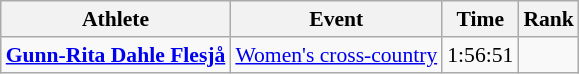<table class=wikitable style="font-size:90%">
<tr>
<th>Athlete</th>
<th>Event</th>
<th>Time</th>
<th>Rank</th>
</tr>
<tr align=center>
<td align=left><strong><a href='#'>Gunn-Rita Dahle Flesjå</a></strong></td>
<td align=left><a href='#'>Women's cross-country</a></td>
<td>1:56:51</td>
<td></td>
</tr>
</table>
